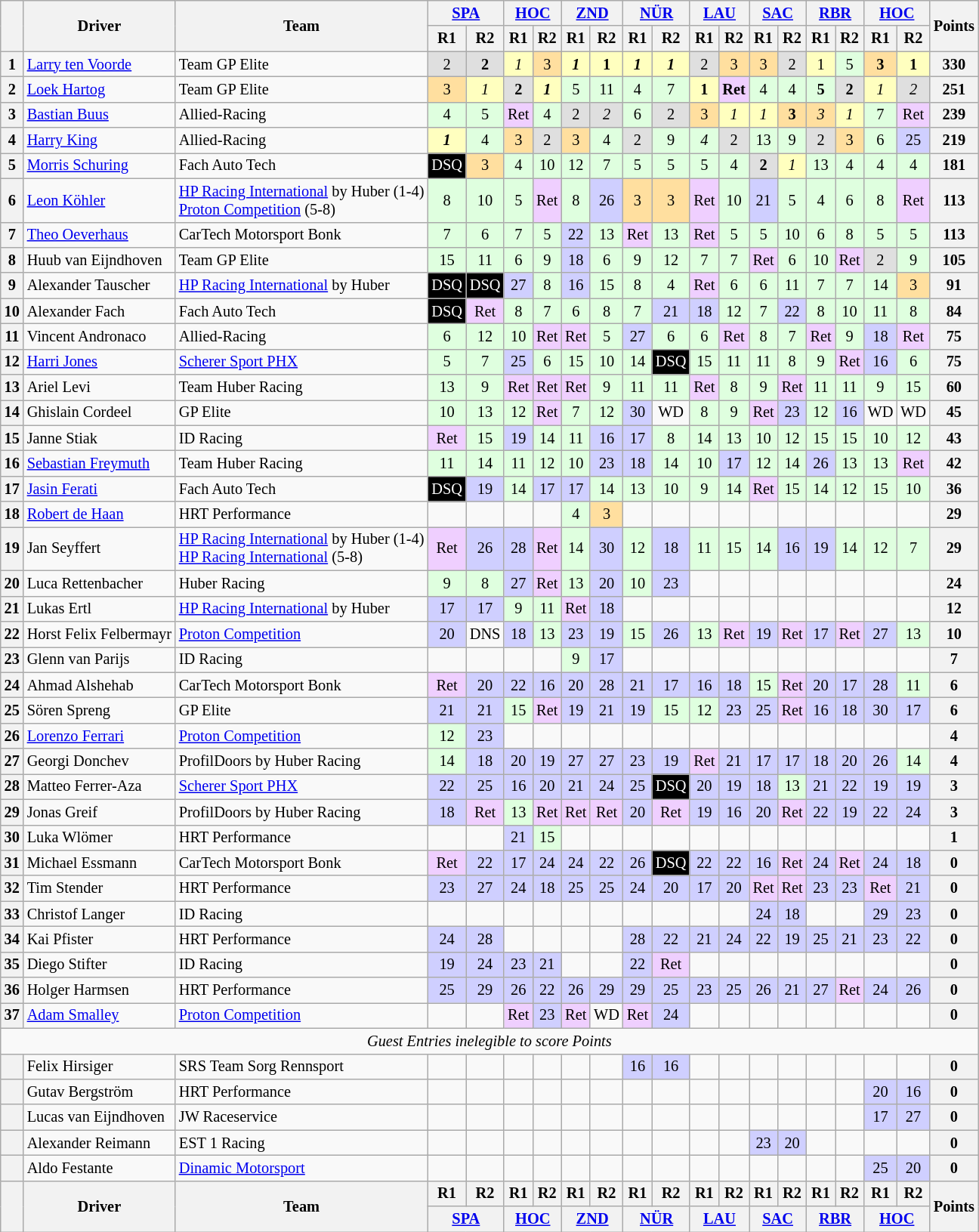<table class="wikitable" style="font-size:85%;">
<tr>
<th rowspan=2></th>
<th rowspan=2>Driver</th>
<th rowspan=2>Team</th>
<th colspan=2><a href='#'>SPA</a><br></th>
<th colspan=2><a href='#'>HOC</a><br></th>
<th colspan=2><a href='#'>ZND</a><br></th>
<th colspan=2><a href='#'>NÜR</a><br></th>
<th colspan=2><a href='#'>LAU</a><br></th>
<th colspan=2><a href='#'>SAC</a><br></th>
<th colspan=2><a href='#'>RBR</a><br></th>
<th colspan=2><a href='#'>HOC</a><br></th>
<th rowspan=2>Points</th>
</tr>
<tr>
<th>R1</th>
<th>R2</th>
<th>R1</th>
<th>R2</th>
<th>R1</th>
<th>R2</th>
<th>R1</th>
<th>R2</th>
<th>R1</th>
<th>R2</th>
<th>R1</th>
<th>R2</th>
<th>R1</th>
<th>R2</th>
<th>R1</th>
<th>R2</th>
</tr>
<tr>
<th>1</th>
<td> <a href='#'>Larry ten Voorde</a></td>
<td> Team GP Elite</td>
<td align="center" style="background:#dfdfdf;">2</td>
<td align="center" style="background:#dfdfdf;"><strong>2</strong></td>
<td align="center" style="background:#ffffbf;"><em>1</em></td>
<td align="center" style="background:#ffdf9f;">3</td>
<td align="center" style="background:#ffffbf;"><strong><em>1</em></strong></td>
<td align="center" style="background:#ffffbf;"><strong>1</strong></td>
<td align="center" style="background:#ffffbf;"><strong><em>1</em></strong></td>
<td align="center" style="background:#ffffbf;"><strong><em>1</em></strong></td>
<td align="center" style="background:#dfdfdf;">2</td>
<td align="center" style="background:#ffdf9f;">3</td>
<td align="center" style="background:#ffdf9f;">3</td>
<td align="center" style="background:#dfdfdf;">2</td>
<td align="center" style="background:#ffffbf;">1</td>
<td align="center" style="background:#dfffdf;">5</td>
<td align="center" style="background:#ffdf9f;"><strong>3</strong></td>
<td align="center" style="background:#ffffbf;"><strong>1</strong></td>
<th>330</th>
</tr>
<tr>
<th>2</th>
<td> <a href='#'>Loek Hartog</a></td>
<td> Team GP Elite</td>
<td align="center" style="background:#ffdf9f;">3</td>
<td align="center" style="background:#ffffbf;"><em>1</em></td>
<td align="center" style="background:#dfdfdf;"><strong>2</strong></td>
<td align="center" style="background:#ffffbf;"><strong><em>1</em></strong></td>
<td align="center" style="background:#dfffdf;">5</td>
<td align="center" style="background:#dfffdf;">11</td>
<td align="center" style="background:#dfffdf;">4</td>
<td align="center" style="background:#dfffdf;">7</td>
<td align="center" style="background:#ffffbf;"><strong>1</strong></td>
<td align="center" style="background:#efcfff;"><strong>Ret</strong></td>
<td align="center" style="background:#dfffdf;">4</td>
<td align="center" style="background:#dfffdf;">4</td>
<td align="center" style="background:#dfffdf;"><strong>5</strong></td>
<td align="center" style="background:#dfdfdf;"><strong>2</strong></td>
<td align="center" style="background:#ffffbf;"><em>1</em></td>
<td align="center" style="background:#dfdfdf;"><em>2</em></td>
<th>251</th>
</tr>
<tr>
<th>3</th>
<td> <a href='#'>Bastian Buus</a></td>
<td> Allied-Racing</td>
<td align="center" style="background:#dfffdf;">4</td>
<td align="center" style="background:#dfffdf;">5</td>
<td align="center" style="background:#efcfff;">Ret</td>
<td align="center" style="background:#dfffdf;">4</td>
<td align="center" style="background:#dfdfdf;">2</td>
<td align="center" style="background:#dfdfdf;"><em>2</em></td>
<td align="center" style="background:#dfffdf;">6</td>
<td align="center" style="background:#dfdfdf;">2</td>
<td align="center" style="background:#ffdf9f;">3</td>
<td align="center" style="background:#ffffbf;"><em>1</em></td>
<td align="center" style="background:#ffffbf;"><em>1</em></td>
<td align="center" style="background:#ffdf9f;"><strong>3</strong></td>
<td align="center" style="background:#ffdf9f;"><em>3</em></td>
<td align="center" style="background:#ffffbf;"><em>1</em></td>
<td align="center" style="background:#dfffdf;">7</td>
<td align="center" style="background:#efcfff;">Ret</td>
<th>239</th>
</tr>
<tr>
<th>4</th>
<td> <a href='#'>Harry King</a></td>
<td> Allied-Racing</td>
<td align="center" style="background:#ffffbf;"><strong><em>1</em></strong></td>
<td align="center" style="background:#dfffdf;">4</td>
<td align="center" style="background:#ffdf9f;">3</td>
<td align="center" style="background:#dfdfdf;">2</td>
<td align="center" style="background:#ffdf9f;">3</td>
<td align="center" style="background:#dfffdf;">4</td>
<td align="center" style="background:#dfdfdf;">2</td>
<td align="center" style="background:#dfffdf;">9</td>
<td align="center" style="background:#dfffdf;"><em>4</em></td>
<td align="center" style="background:#dfdfdf;">2</td>
<td align="center" style="background:#dfffdf;">13</td>
<td align="center" style="background:#dfffdf;">9</td>
<td align="center" style="background:#dfdfdf;">2</td>
<td align="center" style="background:#ffdf9f;">3</td>
<td align="center" style="background:#dfffdf;">6</td>
<td align="center" style="background:#cfcfff;">25</td>
<th>219</th>
</tr>
<tr>
<th>5</th>
<td> <a href='#'>Morris Schuring</a></td>
<td> Fach Auto Tech</td>
<td align="center" style="background:#000000; color:white;">DSQ</td>
<td align="center" style="background:#ffdf9f;">3</td>
<td align="center" style="background:#dfffdf;">4</td>
<td align="center" style="background:#dfffdf;">10</td>
<td align="center" style="background:#dfffdf;">12</td>
<td align="center" style="background:#dfffdf;">7</td>
<td align="center" style="background:#dfffdf;">5</td>
<td align="center" style="background:#dfffdf;">5</td>
<td align="center" style="background:#dfffdf;">5</td>
<td align="center" style="background:#dfffdf;">4</td>
<td align="center" style="background:#dfdfdf;"><strong>2</strong></td>
<td align="center" style="background:#ffffbf;"><em>1</em></td>
<td align="center" style="background:#dfffdf;">13</td>
<td align="center" style="background:#dfffdf;">4</td>
<td align="center" style="background:#dfffdf;">4</td>
<td align="center" style="background:#dfffdf;">4</td>
<th>181</th>
</tr>
<tr>
<th>6</th>
<td> <a href='#'>Leon Köhler</a></td>
<td nowrap> <a href='#'>HP Racing International</a> by Huber (1-4)<br> <a href='#'>Proton Competition</a> (5-8)</td>
<td align="center" style="background:#dfffdf;">8</td>
<td align="center" style="background:#dfffdf;">10</td>
<td align="center" style="background:#dfffdf;">5</td>
<td align="center" style="background:#efcfff;">Ret</td>
<td align="center" style="background:#dfffdf;">8</td>
<td align="center" style="background:#cfcfff;">26</td>
<td align="center" style="background:#ffdf9f;">3</td>
<td align="center" style="background:#ffdf9f;">3</td>
<td align="center" style="background:#efcfff;">Ret</td>
<td align="center" style="background:#dfffdf;">10</td>
<td align="center" style="background:#cfcfff;">21</td>
<td align="center" style="background:#dfffdf;">5</td>
<td align="center" style="background:#dfffdf;">4</td>
<td align="center" style="background:#dfffdf;">6</td>
<td align="center" style="background:#dfffdf;">8</td>
<td align="center" style="background:#efcfff;">Ret</td>
<th>113</th>
</tr>
<tr>
<th>7</th>
<td> <a href='#'>Theo Oeverhaus</a></td>
<td> CarTech Motorsport Bonk</td>
<td align="center" style="background:#dfffdf;">7</td>
<td align="center" style="background:#dfffdf;">6</td>
<td align="center" style="background:#dfffdf;">7</td>
<td align="center" style="background:#dfffdf;">5</td>
<td align="center" style="background:#cfcfff;">22</td>
<td align="center" style="background:#dfffdf;">13</td>
<td align="center" style="background:#efcfff;">Ret</td>
<td align="center" style="background:#dfffdf;">13</td>
<td align="center" style="background:#efcfff;">Ret</td>
<td align="center" style="background:#dfffdf;">5</td>
<td align="center" style="background:#dfffdf;">5</td>
<td align="center" style="background:#dfffdf;">10</td>
<td align="center" style="background:#dfffdf;">6</td>
<td align="center" style="background:#dfffdf;">8</td>
<td align="center" style="background:#dfffdf;">5</td>
<td align="center" style="background:#dfffdf;">5</td>
<th>113</th>
</tr>
<tr>
<th>8</th>
<td> Huub van Eijndhoven</td>
<td> Team GP Elite</td>
<td align="center" style="background:#dfffdf;">15</td>
<td align="center" style="background:#dfffdf;">11</td>
<td align="center" style="background:#dfffdf;">6</td>
<td align="center" style="background:#dfffdf;">9</td>
<td align="center" style="background:#cfcfff;">18</td>
<td align="center" style="background:#dfffdf;">6</td>
<td align="center" style="background:#dfffdf;">9</td>
<td align="center" style="background:#dfffdf;">12</td>
<td align="center" style="background:#dfffdf;">7</td>
<td align="center" style="background:#dfffdf;">7</td>
<td align="center" style="background:#efcfff;">Ret</td>
<td align="center" style="background:#dfffdf;">6</td>
<td align="center" style="background:#dfffdf;">10</td>
<td align="center" style="background:#efcfff;">Ret</td>
<td align="center" style="background:#dfdfdf;">2</td>
<td align="center" style="background:#dfffdf;">9</td>
<th>105</th>
</tr>
<tr>
<th>9</th>
<td> Alexander Tauscher</td>
<td nowrap=""> <a href='#'>HP Racing International</a> by Huber</td>
<td align="center" style="background:#000000; color:white;">DSQ</td>
<td align="center" style="background:#000000; color:white;">DSQ</td>
<td align="center" style="background:#cfcfff;">27</td>
<td align="center" style="background:#dfffdf;">8</td>
<td align="center" style="background:#cfcfff;">16</td>
<td align="center" style="background:#dfffdf;">15</td>
<td align="center" style="background:#dfffdf;">8</td>
<td align="center" style="background:#dfffdf;">4</td>
<td align="center" style="background:#efcfff;">Ret</td>
<td align="center" style="background:#dfffdf;">6</td>
<td align="center" style="background:#dfffdf;">6</td>
<td align="center" style="background:#dfffdf;">11</td>
<td align="center" style="background:#dfffdf;">7</td>
<td align="center" style="background:#dfffdf;">7</td>
<td align="center" style="background:#dfffdf;">14</td>
<td align="center" style="background:#ffdf9f;">3</td>
<th>91</th>
</tr>
<tr>
<th>10</th>
<td> Alexander Fach</td>
<td> Fach Auto Tech</td>
<td align="center" style="background:#000000; color:white;">DSQ</td>
<td align="center" style="background:#efcfff;">Ret</td>
<td align="center" style="background:#dfffdf;">8</td>
<td align="center" style="background:#dfffdf;">7</td>
<td align="center" style="background:#dfffdf;">6</td>
<td align="center" style="background:#dfffdf;">8</td>
<td align="center" style="background:#dfffdf;">7</td>
<td align="center" style="background:#cfcfff;">21</td>
<td align="center" style="background:#cfcfff;">18</td>
<td align="center" style="background:#dfffdf;">12</td>
<td align="center" style="background:#dfffdf;">7</td>
<td align="center" style="background:#cfcfff;">22</td>
<td align="center" style="background:#dfffdf;">8</td>
<td align="center" style="background:#dfffdf;">10</td>
<td align="center" style="background:#dfffdf;">11</td>
<td align="center" style="background:#dfffdf;">8</td>
<th>84</th>
</tr>
<tr>
<th>11</th>
<td> Vincent Andronaco</td>
<td> Allied-Racing</td>
<td align="center" style="background:#dfffdf;">6</td>
<td align="center" style="background:#dfffdf;">12</td>
<td align="center" style="background:#dfffdf;">10</td>
<td align="center" style="background:#efcfff;">Ret</td>
<td align="center" style="background:#efcfff;">Ret</td>
<td align="center" style="background:#dfffdf;">5</td>
<td align="center" style="background:#cfcfff;">27</td>
<td align="center" style="background:#dfffdf;">6</td>
<td align="center" style="background:#dfffdf;">6</td>
<td align="center" style="background:#efcfff;">Ret</td>
<td align="center" style="background:#dfffdf;">8</td>
<td align="center" style="background:#dfffdf;">7</td>
<td align="center" style="background:#efcfff;">Ret</td>
<td align="center" style="background:#dfffdf;">9</td>
<td align="center" style="background:#cfcfff;">18</td>
<td align="center" style="background:#efcfff;">Ret</td>
<th>75</th>
</tr>
<tr>
<th>12</th>
<td> <a href='#'>Harri Jones</a></td>
<td> <a href='#'>Scherer Sport PHX</a></td>
<td align="center" style="background:#dfffdf;">5</td>
<td align="center" style="background:#dfffdf;">7</td>
<td align="center" style="background:#cfcfff;">25</td>
<td align="center" style="background:#dfffdf;">6</td>
<td align="center" style="background:#dfffdf;">15</td>
<td align="center" style="background:#dfffdf;">10</td>
<td align="center" style="background:#dfffdf;">14</td>
<td align="center" style="background:#000000; color:white;">DSQ</td>
<td align="center" style="background:#dfffdf;">15</td>
<td align="center" style="background:#dfffdf;">11</td>
<td align="center" style="background:#dfffdf;">11</td>
<td align="center" style="background:#dfffdf;">8</td>
<td align="center" style="background:#dfffdf;">9</td>
<td align="center" style="background:#efcfff;">Ret</td>
<td align="center" style="background:#cfcfff;">16</td>
<td align="center" style="background:#dfffdf;">6</td>
<th>75</th>
</tr>
<tr>
<th>13</th>
<td> Ariel Levi</td>
<td> Team Huber Racing</td>
<td align="center" style="background:#dfffdf;">13</td>
<td align="center" style="background:#dfffdf;">9</td>
<td align="center" style="background:#efcfff;">Ret</td>
<td align="center" style="background:#efcfff;">Ret</td>
<td align="center" style="background:#efcfff;">Ret</td>
<td align="center" style="background:#dfffdf;">9</td>
<td align="center" style="background:#dfffdf;">11</td>
<td align="center" style="background:#dfffdf;">11</td>
<td align="center" style="background:#efcfff;">Ret</td>
<td align="center" style="background:#dfffdf;">8</td>
<td align="center" style="background:#dfffdf;">9</td>
<td align="center" style="background:#efcfff;">Ret</td>
<td align="center" style="background:#dfffdf;">11</td>
<td align="center" style="background:#dfffdf;">11</td>
<td align="center" style="background:#dfffdf;">9</td>
<td align="center" style="background:#dfffdf;">15</td>
<th>60</th>
</tr>
<tr>
<th>14</th>
<td> Ghislain Cordeel</td>
<td> GP Elite</td>
<td align="center" style="background:#dfffdf;">10</td>
<td align="center" style="background:#dfffdf;">13</td>
<td align="center" style="background:#dfffdf;">12</td>
<td align="center" style="background:#efcfff;">Ret</td>
<td align="center" style="background:#dfffdf;">7</td>
<td align="center" style="background:#dfffdf;">12</td>
<td align="center" style="background:#cfcfff;">30</td>
<td align="center" style="background:#;">WD</td>
<td align="center" style="background:#dfffdf;">8</td>
<td align="center" style="background:#dfffdf;">9</td>
<td align="center" style="background:#efcfff;">Ret</td>
<td align="center" style="background:#cfcfff;">23</td>
<td align="center" style="background:#dfffdf;">12</td>
<td align="center" style="background:#cfcfff;">16</td>
<td align="center" style="background:#;">WD</td>
<td align="center" style="background:#;">WD</td>
<th>45</th>
</tr>
<tr>
<th>15</th>
<td> Janne Stiak</td>
<td> ID Racing</td>
<td align="center" style="background:#efcfff;">Ret</td>
<td align="center" style="background:#dfffdf;">15</td>
<td align="center" style="background:#cfcfff;">19</td>
<td align="center" style="background:#dfffdf;">14</td>
<td align="center" style="background:#dfffdf;">11</td>
<td align="center" style="background:#cfcfff;">16</td>
<td align="center" style="background:#cfcfff;">17</td>
<td align="center" style="background:#dfffdf;">8</td>
<td align="center" style="background:#dfffdf;">14</td>
<td align="center" style="background:#dfffdf;">13</td>
<td align="center" style="background:#dfffdf;">10</td>
<td align="center" style="background:#dfffdf;">12</td>
<td align="center" style="background:#dfffdf;">15</td>
<td align="center" style="background:#dfffdf;">15</td>
<td align="center" style="background:#dfffdf;">10</td>
<td align="center" style="background:#dfffdf;">12</td>
<th>43</th>
</tr>
<tr>
<th>16</th>
<td> <a href='#'>Sebastian Freymuth</a></td>
<td> Team Huber Racing</td>
<td align="center" style="background:#dfffdf;">11</td>
<td align="center" style="background:#dfffdf;">14</td>
<td align="center" style="background:#dfffdf;">11</td>
<td align="center" style="background:#dfffdf;">12</td>
<td align="center" style="background:#dfffdf;">10</td>
<td align="center" style="background:#cfcfff;">23</td>
<td align="center" style="background:#cfcfff;">18</td>
<td align="center" style="background:#dfffdf;">14</td>
<td align="center" style="background:#dfffdf;">10</td>
<td align="center" style="background:#cfcfff;">17</td>
<td align="center" style="background:#dfffdf;">12</td>
<td align="center" style="background:#dfffdf;">14</td>
<td align="center" style="background:#cfcfff;">26</td>
<td align="center" style="background:#dfffdf;">13</td>
<td align="center" style="background:#dfffdf;">13</td>
<td align="center" style="background:#efcfff;">Ret</td>
<th>42</th>
</tr>
<tr>
<th>17</th>
<td> <a href='#'>Jasin Ferati</a></td>
<td> Fach Auto Tech</td>
<td align="center" style="background:#000000; color:white;">DSQ</td>
<td align="center" style="background:#cfcfff;">19</td>
<td align="center" style="background:#dfffdf;">14</td>
<td align="center" style="background:#cfcfff;">17</td>
<td align="center" style="background:#cfcfff;">17</td>
<td align="center" style="background:#dfffdf;">14</td>
<td align="center" style="background:#dfffdf;">13</td>
<td align="center" style="background:#dfffdf;">10</td>
<td align="center" style="background:#dfffdf;">9</td>
<td align="center" style="background:#dfffdf;">14</td>
<td align="center" style="background:#efcfff;">Ret</td>
<td align="center" style="background:#dfffdf;">15</td>
<td align="center" style="background:#dfffdf;">14</td>
<td align="center" style="background:#dfffdf;">12</td>
<td align="center" style="background:#dfffdf;">15</td>
<td align="center" style="background:#dfffdf;">10</td>
<th>36</th>
</tr>
<tr>
<th>18</th>
<td> <a href='#'>Robert de Haan</a></td>
<td> HRT Performance</td>
<td></td>
<td></td>
<td></td>
<td></td>
<td align="center" style="background:#dfffdf;">4</td>
<td align="center" style="background:#ffdf9f;">3</td>
<td></td>
<td></td>
<td></td>
<td></td>
<td></td>
<td></td>
<td></td>
<td></td>
<td></td>
<td></td>
<th>29</th>
</tr>
<tr>
<th>19</th>
<td> Jan Seyffert</td>
<td> <a href='#'>HP Racing International</a> by Huber (1-4)<br> <a href='#'>HP Racing International</a> (5-8)</td>
<td align="center" style="background:#efcfff;">Ret</td>
<td align="center" style="background:#cfcfff;">26</td>
<td align="center" style="background:#cfcfff;">28</td>
<td align="center" style="background:#efcfff;">Ret</td>
<td align="center" style="background:#dfffdf;">14</td>
<td align="center" style="background:#cfcfff;">30</td>
<td align="center" style="background:#dfffdf;">12</td>
<td align="center" style="background:#cfcfff;">18</td>
<td align="center" style="background:#dfffdf;">11</td>
<td align="center" style="background:#dfffdf;">15</td>
<td align="center" style="background:#dfffdf;">14</td>
<td align="center" style="background:#cfcfff;">16</td>
<td align="center" style="background:#cfcfff;">19</td>
<td align="center" style="background:#dfffdf;">14</td>
<td align="center" style="background:#dfffdf;">12</td>
<td align="center" style="background:#dfffdf;">7</td>
<th>29</th>
</tr>
<tr>
<th>20</th>
<td> Luca Rettenbacher</td>
<td> Huber Racing</td>
<td align="center" style="background:#dfffdf;">9</td>
<td align="center" style="background:#dfffdf;">8</td>
<td align="center" style="background:#cfcfff;">27</td>
<td align="center" style="background:#efcfff;">Ret</td>
<td align="center" style="background:#dfffdf;">13</td>
<td align="center" style="background:#cfcfff;">20</td>
<td align="center" style="background:#dfffdf;">10</td>
<td align="center" style="background:#cfcfff;">23</td>
<td></td>
<td></td>
<td></td>
<td></td>
<td></td>
<td></td>
<td></td>
<td></td>
<th>24</th>
</tr>
<tr>
<th>21</th>
<td> Lukas Ertl</td>
<td> <a href='#'>HP Racing International</a> by Huber</td>
<td align="center" style="background:#cfcfff;">17</td>
<td align="center" style="background:#cfcfff;">17</td>
<td align="center" style="background:#dfffdf;">9</td>
<td align="center" style="background:#dfffdf;">11</td>
<td align="center" style="background:#efcfff;">Ret</td>
<td align="center" style="background:#cfcfff;">18</td>
<td></td>
<td></td>
<td></td>
<td></td>
<td></td>
<td></td>
<td></td>
<td></td>
<td></td>
<td></td>
<th>12</th>
</tr>
<tr>
<th>22</th>
<td nowrap> Horst Felix Felbermayr</td>
<td> <a href='#'>Proton Competition</a></td>
<td align="center" style="background:#cfcfff;">20</td>
<td align="center" style="background:#;">DNS</td>
<td align="center" style="background:#cfcfff;">18</td>
<td align="center" style="background:#dfffdf;">13</td>
<td align="center" style="background:#cfcfff;">23</td>
<td align="center" style="background:#cfcfff;">19</td>
<td align="center" style="background:#dfffdf;">15</td>
<td align="center" style="background:#cfcfff;">26</td>
<td align="center" style="background:#dfffdf;">13</td>
<td align="center" style="background:#efcfff;">Ret</td>
<td align="center" style="background:#cfcfff;">19</td>
<td align="center" style="background:#efcfff;">Ret</td>
<td align="center" style="background:#cfcfff;">17</td>
<td align="center" style="background:#efcfff;">Ret</td>
<td align="center" style="background:#cfcfff;">27</td>
<td align="center" style="background:#dfffdf;">13</td>
<th>10</th>
</tr>
<tr>
<th>23</th>
<td> Glenn van Parijs</td>
<td> ID Racing</td>
<td></td>
<td></td>
<td></td>
<td></td>
<td align="center" style="background:#dfffdf;">9</td>
<td align="center" style="background:#cfcfff;">17</td>
<td></td>
<td></td>
<td></td>
<td></td>
<td></td>
<td></td>
<td></td>
<td></td>
<td></td>
<td></td>
<th>7</th>
</tr>
<tr>
<th>24</th>
<td> Ahmad Alshehab</td>
<td> CarTech Motorsport Bonk</td>
<td align="center" style="background:#efcfff;">Ret</td>
<td align="center" style="background:#cfcfff;">20</td>
<td align="center" style="background:#cfcfff;">22</td>
<td align="center" style="background:#cfcfff;">16</td>
<td align="center" style="background:#cfcfff;">20</td>
<td align="center" style="background:#cfcfff;">28</td>
<td align="center" style="background:#cfcfff;">21</td>
<td align="center" style="background:#cfcfff;">17</td>
<td align="center" style="background:#cfcfff;">16</td>
<td align="center" style="background:#cfcfff;">18</td>
<td align="center" style="background:#dfffdf;">15</td>
<td align="center" style="background:#efcfff;">Ret</td>
<td align="center" style="background:#cfcfff;">20</td>
<td align="center" style="background:#cfcfff;">17</td>
<td align="center" style="background:#cfcfff;">28</td>
<td align="center" style="background:#dfffdf;">11</td>
<th>6</th>
</tr>
<tr>
<th>25</th>
<td> Sören Spreng</td>
<td> GP Elite</td>
<td align="center" style="background:#cfcfff;">21</td>
<td align="center" style="background:#cfcfff;">21</td>
<td align="center" style="background:#dfffdf;">15</td>
<td align="center" style="background:#efcfff;">Ret</td>
<td align="center" style="background:#cfcfff;">19</td>
<td align="center" style="background:#cfcfff;">21</td>
<td align="center" style="background:#cfcfff;">19</td>
<td align="center" style="background:#dfffdf;">15</td>
<td align="center" style="background:#dfffdf;">12</td>
<td align="center" style="background:#cfcfff;">23</td>
<td align="center" style="background:#cfcfff;">25</td>
<td align="center" style="background:#efcfff;">Ret</td>
<td align="center" style="background:#cfcfff;">16</td>
<td align="center" style="background:#cfcfff;">18</td>
<td align="center" style="background:#cfcfff;">30</td>
<td align="center" style="background:#cfcfff;">17</td>
<th>6</th>
</tr>
<tr>
<th>26</th>
<td> <a href='#'>Lorenzo Ferrari</a></td>
<td> <a href='#'>Proton Competition</a></td>
<td align="center" style="background:#dfffdf;">12</td>
<td align="center" style="background:#cfcfff;">23</td>
<td></td>
<td></td>
<td></td>
<td></td>
<td></td>
<td></td>
<td></td>
<td></td>
<td></td>
<td></td>
<td></td>
<td></td>
<td></td>
<td></td>
<th>4</th>
</tr>
<tr>
<th>27</th>
<td> Georgi Donchev</td>
<td> ProfilDoors by Huber Racing</td>
<td align="center" style="background:#dfffdf;">14</td>
<td align="center" style="background:#cfcfff;">18</td>
<td align="center" style="background:#cfcfff;">20</td>
<td align="center" style="background:#cfcfff;">19</td>
<td align="center" style="background:#cfcfff;">27</td>
<td align="center" style="background:#cfcfff;">27</td>
<td align="center" style="background:#cfcfff;">23</td>
<td align="center" style="background:#cfcfff;">19</td>
<td align="center" style="background:#efcfff;">Ret</td>
<td align="center" style="background:#cfcfff;">21</td>
<td align="center" style="background:#cfcfff;">17</td>
<td align="center" style="background:#cfcfff;">17</td>
<td align="center" style="background:#cfcfff;">18</td>
<td align="center" style="background:#cfcfff;">20</td>
<td align="center" style="background:#cfcfff;">26</td>
<td align="center" style="background:#dfffdf;">14</td>
<th>4</th>
</tr>
<tr>
<th>28</th>
<td> Matteo Ferrer-Aza</td>
<td> <a href='#'>Scherer Sport PHX</a></td>
<td align="center" style="background:#cfcfff;">22</td>
<td align="center" style="background:#cfcfff;">25</td>
<td align="center" style="background:#cfcfff;">16</td>
<td align="center" style="background:#cfcfff;">20</td>
<td align="center" style="background:#cfcfff;">21</td>
<td align="center" style="background:#cfcfff;">24</td>
<td align="center" style="background:#cfcfff;">25</td>
<td align="center" style="background:#000000; color:white;">DSQ</td>
<td align="center" style="background:#cfcfff;">20</td>
<td align="center" style="background:#cfcfff;">19</td>
<td align="center" style="background:#cfcfff;">18</td>
<td align="center" style="background:#dfffdf;">13</td>
<td align="center" style="background:#cfcfff;">21</td>
<td align="center" style="background:#cfcfff;">22</td>
<td align="center" style="background:#cfcfff;">19</td>
<td align="center" style="background:#cfcfff;">19</td>
<th>3</th>
</tr>
<tr>
<th>29</th>
<td> Jonas Greif</td>
<td> ProfilDoors by Huber Racing</td>
<td align="center" style="background:#cfcfff;">18</td>
<td align="center" style="background:#efcfff;">Ret</td>
<td align="center" style="background:#dfffdf;">13</td>
<td align="center" style="background:#efcfff;">Ret</td>
<td align="center" style="background:#efcfff;">Ret</td>
<td align="center" style="background:#efcfff;">Ret</td>
<td align="center" style="background:#cfcfff;">20</td>
<td align="center" style="background:#efcfff;">Ret</td>
<td align="center" style="background:#cfcfff;">19</td>
<td align="center" style="background:#cfcfff;">16</td>
<td align="center" style="background:#cfcfff;">20</td>
<td align="center" style="background:#efcfff;">Ret</td>
<td align="center" style="background:#cfcfff;">22</td>
<td align="center" style="background:#cfcfff;">19</td>
<td align="center" style="background:#cfcfff;">22</td>
<td align="center" style="background:#cfcfff;">24</td>
<th>3</th>
</tr>
<tr>
<th>30</th>
<td> Luka Wlömer</td>
<td> HRT Performance</td>
<td></td>
<td></td>
<td align="center" style="background:#cfcfff;">21</td>
<td align="center" style="background:#dfffdf;">15</td>
<td></td>
<td></td>
<td></td>
<td></td>
<td></td>
<td></td>
<td></td>
<td></td>
<td></td>
<td></td>
<td></td>
<td></td>
<th>1</th>
</tr>
<tr>
<th>31</th>
<td> Michael Essmann</td>
<td> CarTech Motorsport Bonk</td>
<td align="center" style="background:#efcfff;">Ret</td>
<td align="center" style="background:#cfcfff;">22</td>
<td align="center" style="background:#cfcfff;">17</td>
<td align="center" style="background:#cfcfff;">24</td>
<td align="center" style="background:#cfcfff;">24</td>
<td align="center" style="background:#cfcfff;">22</td>
<td align="center" style="background:#cfcfff;">26</td>
<td align="center" style="background:#000000; color:white;">DSQ</td>
<td align="center" style="background:#cfcfff;">22</td>
<td align="center" style="background:#cfcfff;">22</td>
<td align="center" style="background:#cfcfff;">16</td>
<td align="center" style="background:#efcfff;">Ret</td>
<td align="center" style="background:#cfcfff;">24</td>
<td align="center" style="background:#efcfff;">Ret</td>
<td align="center" style="background:#cfcfff;">24</td>
<td align="center" style="background:#cfcfff;">18</td>
<th>0</th>
</tr>
<tr>
<th>32</th>
<td> Tim Stender</td>
<td> HRT Performance</td>
<td align="center" style="background:#cfcfff;">23</td>
<td align="center" style="background:#cfcfff;">27</td>
<td align="center" style="background:#cfcfff;">24</td>
<td align="center" style="background:#cfcfff;">18</td>
<td align="center" style="background:#cfcfff;">25</td>
<td align="center" style="background:#cfcfff;">25</td>
<td align="center" style="background:#cfcfff;">24</td>
<td align="center" style="background:#cfcfff;">20</td>
<td align="center" style="background:#cfcfff;">17</td>
<td align="center" style="background:#cfcfff;">20</td>
<td align="center" style="background:#efcfff;">Ret</td>
<td align="center" style="background:#efcfff;">Ret</td>
<td align="center" style="background:#cfcfff;">23</td>
<td align="center" style="background:#cfcfff;">23</td>
<td align="center" style="background:#efcfff;">Ret</td>
<td align="center" style="background:#cfcfff;">21</td>
<th>0</th>
</tr>
<tr>
<th>33</th>
<td> Christof Langer</td>
<td> ID Racing</td>
<td></td>
<td></td>
<td></td>
<td></td>
<td></td>
<td></td>
<td></td>
<td></td>
<td></td>
<td></td>
<td align="center" style="background:#cfcfff;">24</td>
<td align="center" style="background:#cfcfff;">18</td>
<td></td>
<td></td>
<td align="center" style="background:#cfcfff;">29</td>
<td align="center" style="background:#cfcfff;">23</td>
<th>0</th>
</tr>
<tr>
<th>34</th>
<td> Kai Pfister</td>
<td> HRT Performance</td>
<td align="center" style="background:#cfcfff;">24</td>
<td align="center" style="background:#cfcfff;">28</td>
<td></td>
<td></td>
<td></td>
<td></td>
<td align="center" style="background:#cfcfff;">28</td>
<td align="center" style="background:#cfcfff;">22</td>
<td align="center" style="background:#cfcfff;">21</td>
<td align="center" style="background:#cfcfff;">24</td>
<td align="center" style="background:#cfcfff;">22</td>
<td align="center" style="background:#cfcfff;">19</td>
<td align="center" style="background:#cfcfff;">25</td>
<td align="center" style="background:#cfcfff;">21</td>
<td align="center" style="background:#cfcfff;">23</td>
<td align="center" style="background:#cfcfff;">22</td>
<th>0</th>
</tr>
<tr>
<th>35</th>
<td> Diego Stifter</td>
<td> ID Racing</td>
<td align="center" style="background:#cfcfff;">19</td>
<td align="center" style="background:#cfcfff;">24</td>
<td align="center" style="background:#cfcfff;">23</td>
<td align="center" style="background:#cfcfff;">21</td>
<td></td>
<td></td>
<td align="center" style="background:#cfcfff;">22</td>
<td align="center" style="background:#efcfff;">Ret</td>
<td></td>
<td></td>
<td></td>
<td></td>
<td></td>
<td></td>
<td></td>
<td></td>
<th>0</th>
</tr>
<tr>
<th>36</th>
<td> Holger Harmsen</td>
<td> HRT Performance</td>
<td align="center" style="background:#cfcfff;">25</td>
<td align="center" style="background:#cfcfff;">29</td>
<td align="center" style="background:#cfcfff;">26</td>
<td align="center" style="background:#cfcfff;">22</td>
<td align="center" style="background:#cfcfff;">26</td>
<td align="center" style="background:#cfcfff;">29</td>
<td align="center" style="background:#cfcfff;">29</td>
<td align="center" style="background:#cfcfff;">25</td>
<td align="center" style="background:#cfcfff;">23</td>
<td align="center" style="background:#cfcfff;">25</td>
<td align="center" style="background:#cfcfff;">26</td>
<td align="center" style="background:#cfcfff;">21</td>
<td align="center" style="background:#cfcfff;">27</td>
<td align="center" style="background:#efcfff;">Ret</td>
<td align="center" style="background:#cfcfff;">24</td>
<td align="center" style="background:#cfcfff;">26</td>
<th>0</th>
</tr>
<tr>
<th>37</th>
<td> <a href='#'>Adam Smalley</a></td>
<td> <a href='#'>Proton Competition</a></td>
<td></td>
<td></td>
<td align="center" style="background:#efcfff;">Ret</td>
<td align="center" style="background:#cfcfff;">23</td>
<td align="center" style="background:#efcfff;">Ret</td>
<td align="center" style="background:#;">WD</td>
<td align="center" style="background:#efcfff;">Ret</td>
<td align="center" style="background:#cfcfff;">24</td>
<td></td>
<td></td>
<td></td>
<td></td>
<td></td>
<td></td>
<td></td>
<td></td>
<th>0</th>
</tr>
<tr>
<td colspan=20 align=center><em>Guest Entries inelegible to score Points</em></td>
</tr>
<tr>
<th></th>
<td> Felix Hirsiger</td>
<td> SRS Team Sorg Rennsport</td>
<td></td>
<td></td>
<td></td>
<td></td>
<td></td>
<td></td>
<td align="center" style="background:#cfcfff;">16</td>
<td align="center" style="background:#cfcfff;">16</td>
<td></td>
<td></td>
<td></td>
<td></td>
<td></td>
<td></td>
<td></td>
<td></td>
<th>0</th>
</tr>
<tr>
<th></th>
<td> Gutav Bergström</td>
<td> HRT Performance</td>
<td></td>
<td></td>
<td></td>
<td></td>
<td></td>
<td></td>
<td></td>
<td></td>
<td></td>
<td></td>
<td></td>
<td></td>
<td></td>
<td></td>
<td align="center" style="background:#cfcfff;">20</td>
<td align="center" style="background:#cfcfff;">16</td>
<th>0</th>
</tr>
<tr>
<th></th>
<td> Lucas van Eijndhoven</td>
<td> JW Raceservice</td>
<td></td>
<td></td>
<td></td>
<td></td>
<td></td>
<td></td>
<td></td>
<td></td>
<td></td>
<td></td>
<td></td>
<td></td>
<td></td>
<td></td>
<td align="center" style="background:#cfcfff;">17</td>
<td align="center" style="background:#cfcfff;">27</td>
<th>0</th>
</tr>
<tr>
<th></th>
<td> Alexander Reimann</td>
<td> EST 1 Racing</td>
<td></td>
<td></td>
<td></td>
<td></td>
<td></td>
<td></td>
<td></td>
<td></td>
<td></td>
<td></td>
<td align="center" style="background:#cfcfff;">23</td>
<td align="center" style="background:#cfcfff;">20</td>
<td></td>
<td></td>
<td></td>
<td></td>
<th>0</th>
</tr>
<tr>
<th></th>
<td> Aldo Festante</td>
<td> <a href='#'>Dinamic Motorsport</a></td>
<td></td>
<td></td>
<td></td>
<td></td>
<td></td>
<td></td>
<td></td>
<td></td>
<td></td>
<td></td>
<td></td>
<td></td>
<td></td>
<td></td>
<td align="center" style="background:#cfcfff;">25</td>
<td align="center" style="background:#cfcfff;">20</td>
<th>0</th>
</tr>
<tr>
<th rowspan=2></th>
<th rowspan=2>Driver</th>
<th rowspan=2>Team</th>
<th>R1</th>
<th>R2</th>
<th>R1</th>
<th>R2</th>
<th>R1</th>
<th>R2</th>
<th>R1</th>
<th>R2</th>
<th>R1</th>
<th>R2</th>
<th>R1</th>
<th>R2</th>
<th>R1</th>
<th>R2</th>
<th>R1</th>
<th>R2</th>
<th rowspan=2>Points</th>
</tr>
<tr>
<th colspan=2><a href='#'>SPA</a><br></th>
<th colspan=2><a href='#'>HOC</a><br></th>
<th colspan=2><a href='#'>ZND</a><br></th>
<th colspan=2><a href='#'>NÜR</a><br></th>
<th colspan=2><a href='#'>LAU</a><br></th>
<th colspan=2><a href='#'>SAC</a><br></th>
<th colspan=2><a href='#'>RBR</a><br></th>
<th colspan=2><a href='#'>HOC</a><br></th>
</tr>
</table>
